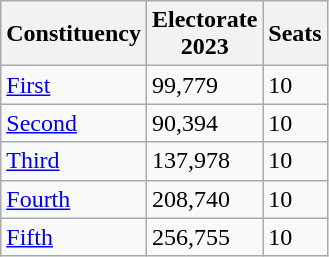<table class="wikitable sortable" id="Kuwait">
<tr>
<th>Constituency</th>
<th>Electorate<br>2023</th>
<th>Seats</th>
</tr>
<tr>
<td><a href='#'>First</a></td>
<td>99,779</td>
<td>10</td>
</tr>
<tr>
<td><a href='#'>Second</a></td>
<td>90,394</td>
<td>10</td>
</tr>
<tr>
<td><a href='#'>Third</a></td>
<td>137,978</td>
<td>10</td>
</tr>
<tr>
<td><a href='#'>Fourth</a></td>
<td>208,740</td>
<td>10</td>
</tr>
<tr>
<td><a href='#'>Fifth</a></td>
<td>256,755</td>
<td>10</td>
</tr>
</table>
